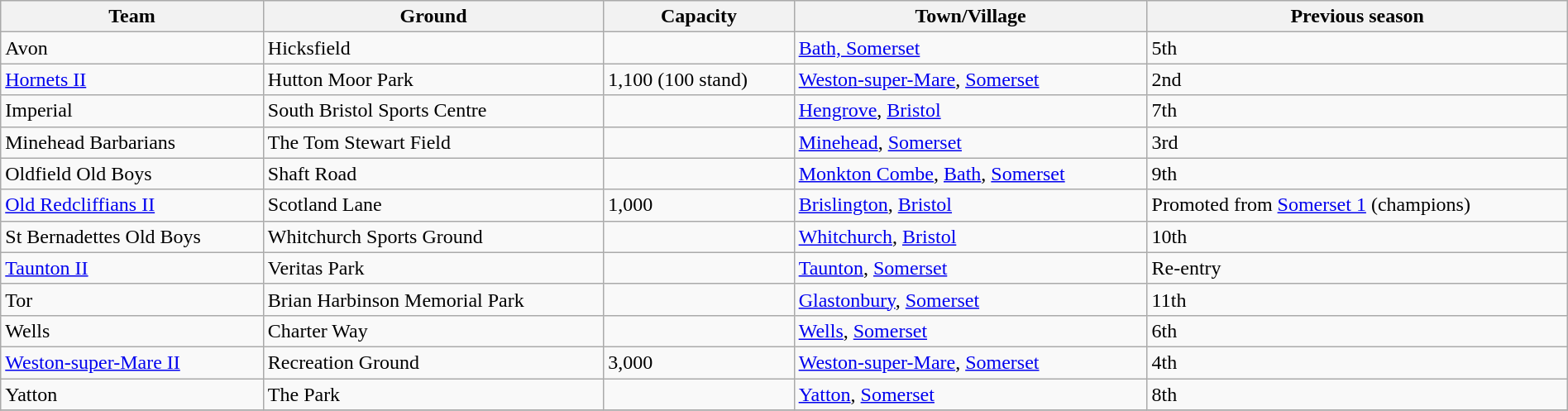<table class="wikitable sortable" width=100%>
<tr>
<th>Team</th>
<th>Ground</th>
<th>Capacity</th>
<th>Town/Village</th>
<th>Previous season</th>
</tr>
<tr>
<td>Avon</td>
<td>Hicksfield</td>
<td></td>
<td><a href='#'>Bath, Somerset</a></td>
<td>5th</td>
</tr>
<tr>
<td><a href='#'>Hornets II</a></td>
<td>Hutton Moor Park</td>
<td>1,100 (100 stand)</td>
<td><a href='#'>Weston-super-Mare</a>, <a href='#'>Somerset</a></td>
<td>2nd</td>
</tr>
<tr>
<td>Imperial</td>
<td>South Bristol Sports Centre</td>
<td></td>
<td><a href='#'>Hengrove</a>, <a href='#'>Bristol</a></td>
<td>7th</td>
</tr>
<tr>
<td>Minehead Barbarians</td>
<td>The Tom Stewart Field</td>
<td></td>
<td><a href='#'>Minehead</a>, <a href='#'>Somerset</a></td>
<td>3rd</td>
</tr>
<tr>
<td>Oldfield Old Boys</td>
<td>Shaft Road</td>
<td></td>
<td><a href='#'>Monkton Combe</a>, <a href='#'>Bath</a>, <a href='#'>Somerset</a></td>
<td>9th</td>
</tr>
<tr>
<td><a href='#'>Old Redcliffians II</a></td>
<td>Scotland Lane</td>
<td>1,000</td>
<td><a href='#'>Brislington</a>, <a href='#'>Bristol</a></td>
<td>Promoted from <a href='#'>Somerset 1</a> (champions)</td>
</tr>
<tr>
<td>St Bernadettes Old Boys</td>
<td>Whitchurch Sports Ground</td>
<td></td>
<td><a href='#'>Whitchurch</a>, <a href='#'>Bristol</a></td>
<td>10th</td>
</tr>
<tr>
<td><a href='#'>Taunton II</a></td>
<td>Veritas Park</td>
<td></td>
<td><a href='#'>Taunton</a>, <a href='#'>Somerset</a></td>
<td>Re-entry</td>
</tr>
<tr>
<td>Tor</td>
<td>Brian Harbinson Memorial Park</td>
<td></td>
<td><a href='#'>Glastonbury</a>, <a href='#'>Somerset</a></td>
<td>11th</td>
</tr>
<tr>
<td>Wells</td>
<td>Charter Way</td>
<td></td>
<td><a href='#'>Wells</a>, <a href='#'>Somerset</a></td>
<td>6th</td>
</tr>
<tr>
<td><a href='#'>Weston-super-Mare II</a></td>
<td>Recreation Ground</td>
<td>3,000</td>
<td><a href='#'>Weston-super-Mare</a>, <a href='#'>Somerset</a></td>
<td>4th</td>
</tr>
<tr>
<td>Yatton</td>
<td>The Park</td>
<td></td>
<td><a href='#'>Yatton</a>, <a href='#'>Somerset</a></td>
<td>8th</td>
</tr>
<tr>
</tr>
</table>
